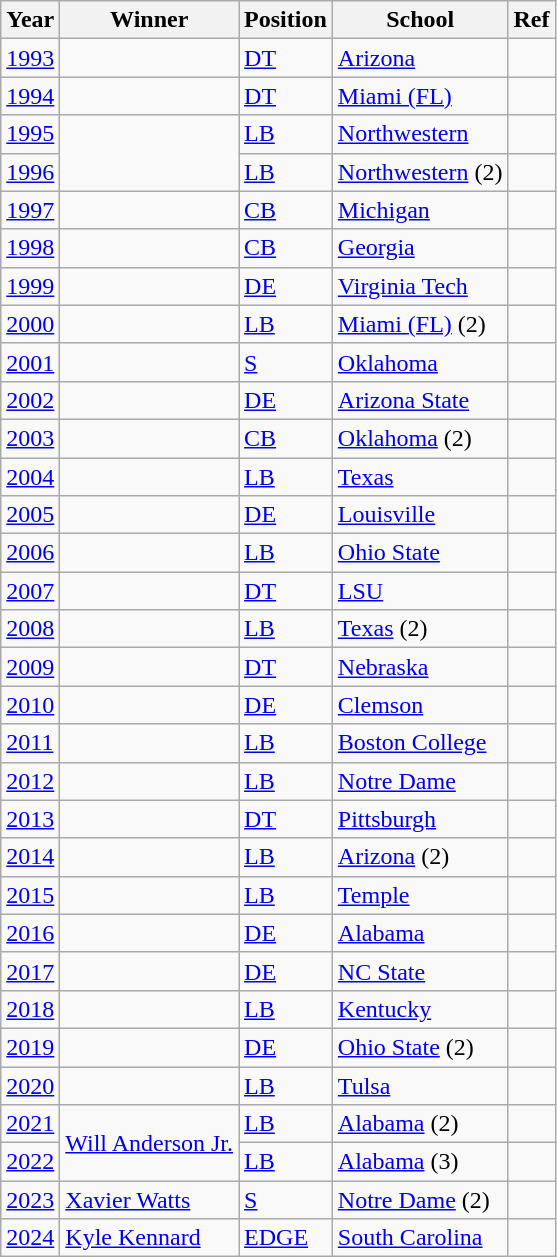<table class="wikitable sortable">
<tr>
<th>Year</th>
<th>Winner</th>
<th>Position</th>
<th>School</th>
<th class="unsortable">Ref</th>
</tr>
<tr>
<td><a href='#'>1993</a></td>
<td></td>
<td><a href='#'>DT</a></td>
<td><a href='#'>Arizona</a></td>
<td></td>
</tr>
<tr>
<td><a href='#'>1994</a></td>
<td></td>
<td><a href='#'>DT</a></td>
<td><a href='#'>Miami (FL)</a></td>
<td></td>
</tr>
<tr>
<td><a href='#'>1995</a></td>
<td rowspan="2"></td>
<td><a href='#'>LB</a></td>
<td><a href='#'>Northwestern</a></td>
<td></td>
</tr>
<tr>
<td><a href='#'>1996</a></td>
<td><a href='#'>LB</a></td>
<td><a href='#'>Northwestern</a> (2)</td>
<td></td>
</tr>
<tr>
<td><a href='#'>1997</a></td>
<td></td>
<td><a href='#'>CB</a></td>
<td><a href='#'>Michigan</a></td>
<td></td>
</tr>
<tr>
<td><a href='#'>1998</a></td>
<td></td>
<td><a href='#'>CB</a></td>
<td><a href='#'>Georgia</a></td>
<td></td>
</tr>
<tr>
<td><a href='#'>1999</a></td>
<td></td>
<td><a href='#'>DE</a></td>
<td><a href='#'>Virginia Tech</a></td>
<td></td>
</tr>
<tr>
<td><a href='#'>2000</a></td>
<td></td>
<td><a href='#'>LB</a></td>
<td><a href='#'>Miami (FL)</a> (2)</td>
<td></td>
</tr>
<tr>
<td><a href='#'>2001</a></td>
<td></td>
<td><a href='#'>S</a></td>
<td><a href='#'>Oklahoma</a></td>
<td></td>
</tr>
<tr>
<td><a href='#'>2002</a></td>
<td></td>
<td><a href='#'>DE</a></td>
<td><a href='#'>Arizona State</a></td>
<td></td>
</tr>
<tr>
<td><a href='#'>2003</a></td>
<td></td>
<td><a href='#'>CB</a></td>
<td><a href='#'>Oklahoma</a> (2)</td>
<td></td>
</tr>
<tr>
<td><a href='#'>2004</a></td>
<td></td>
<td><a href='#'>LB</a></td>
<td><a href='#'>Texas</a></td>
<td></td>
</tr>
<tr>
<td><a href='#'>2005</a></td>
<td></td>
<td><a href='#'>DE</a></td>
<td><a href='#'>Louisville</a></td>
<td></td>
</tr>
<tr>
<td><a href='#'>2006</a></td>
<td></td>
<td><a href='#'>LB</a></td>
<td><a href='#'>Ohio State</a></td>
<td></td>
</tr>
<tr>
<td><a href='#'>2007</a></td>
<td></td>
<td><a href='#'>DT</a></td>
<td><a href='#'>LSU</a></td>
<td></td>
</tr>
<tr>
<td><a href='#'>2008</a></td>
<td></td>
<td><a href='#'>LB</a></td>
<td><a href='#'>Texas</a> (2)</td>
<td></td>
</tr>
<tr>
<td><a href='#'>2009</a></td>
<td></td>
<td><a href='#'>DT</a></td>
<td><a href='#'>Nebraska</a></td>
<td></td>
</tr>
<tr>
<td><a href='#'>2010</a></td>
<td></td>
<td><a href='#'>DE</a></td>
<td><a href='#'>Clemson</a></td>
<td></td>
</tr>
<tr>
<td><a href='#'>2011</a></td>
<td></td>
<td><a href='#'>LB</a></td>
<td><a href='#'>Boston College</a></td>
<td></td>
</tr>
<tr>
<td><a href='#'>2012</a></td>
<td></td>
<td><a href='#'>LB</a></td>
<td><a href='#'>Notre Dame</a></td>
<td></td>
</tr>
<tr>
<td><a href='#'>2013</a></td>
<td></td>
<td><a href='#'>DT</a></td>
<td><a href='#'>Pittsburgh</a></td>
<td></td>
</tr>
<tr>
<td><a href='#'>2014</a></td>
<td></td>
<td><a href='#'>LB</a></td>
<td><a href='#'>Arizona</a> (2)</td>
<td></td>
</tr>
<tr>
<td><a href='#'>2015</a></td>
<td></td>
<td><a href='#'>LB</a></td>
<td><a href='#'>Temple</a></td>
<td></td>
</tr>
<tr>
<td><a href='#'>2016</a></td>
<td></td>
<td><a href='#'>DE</a></td>
<td><a href='#'>Alabama</a></td>
<td></td>
</tr>
<tr>
<td><a href='#'>2017</a></td>
<td></td>
<td><a href='#'>DE</a></td>
<td><a href='#'>NC State</a></td>
<td></td>
</tr>
<tr>
<td><a href='#'>2018</a></td>
<td></td>
<td><a href='#'>LB</a></td>
<td><a href='#'>Kentucky</a></td>
<td></td>
</tr>
<tr>
<td><a href='#'>2019</a></td>
<td></td>
<td><a href='#'>DE</a></td>
<td><a href='#'>Ohio State</a> (2)</td>
<td></td>
</tr>
<tr>
<td><a href='#'>2020</a></td>
<td></td>
<td><a href='#'>LB</a></td>
<td><a href='#'>Tulsa</a></td>
<td></td>
</tr>
<tr>
<td><a href='#'>2021</a></td>
<td rowspan="2"><a href='#'>Will Anderson Jr.</a></td>
<td><a href='#'>LB</a></td>
<td><a href='#'>Alabama</a> (2)</td>
<td></td>
</tr>
<tr>
<td><a href='#'>2022</a></td>
<td><a href='#'>LB</a></td>
<td><a href='#'>Alabama</a> (3)</td>
<td></td>
</tr>
<tr>
<td><a href='#'>2023</a></td>
<td><a href='#'>Xavier Watts</a></td>
<td><a href='#'>S</a></td>
<td><a href='#'>Notre Dame</a> (2)</td>
<td></td>
</tr>
<tr>
<td><a href='#'>2024</a></td>
<td><a href='#'>Kyle Kennard</a></td>
<td><a href='#'>EDGE</a></td>
<td><a href='#'>South Carolina</a></td>
<td></td>
</tr>
</table>
